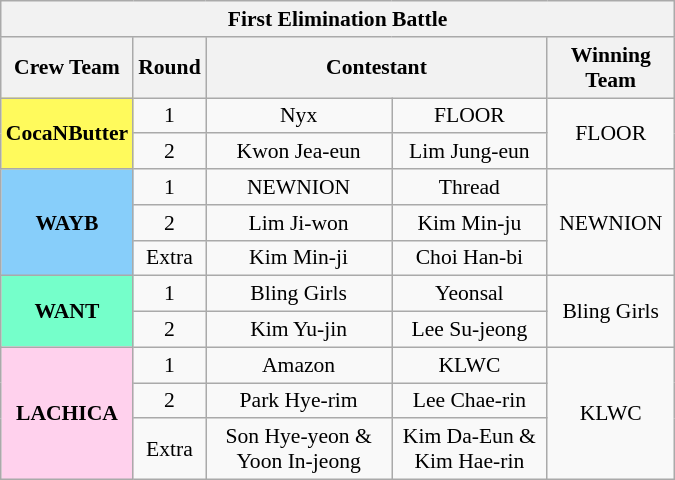<table class="wikitable mw-collapsible mw-collapsed"  style="text-align:center; font-size:90%; width: 450px">
<tr>
<th colspan="5">First Elimination Battle</th>
</tr>
<tr style="background:#f2f2f2;">
<th>Crew Team</th>
<th>Round</th>
<th colspan="2">Contestant</th>
<th>Winning Team</th>
</tr>
<tr>
<td rowspan="2" style="background:#FFFA5C"><strong>CocaNButter</strong></td>
<td>1</td>
<td>Nyx</td>
<td>FLOOR</td>
<td rowspan="2">FLOOR</td>
</tr>
<tr>
<td>2</td>
<td>Kwon Jea-eun</td>
<td>Lim Jung-eun</td>
</tr>
<tr>
<td rowspan="3" style="background:#87CEFA"><strong>WAYB</strong></td>
<td>1</td>
<td>NEWNION</td>
<td>Thread</td>
<td rowspan="3">NEWNION</td>
</tr>
<tr>
<td>2</td>
<td>Lim Ji-won</td>
<td>Kim Min-ju</td>
</tr>
<tr>
<td>Extra</td>
<td>Kim Min-ji</td>
<td>Choi Han-bi</td>
</tr>
<tr>
<td rowspan="2" style="background:#75FFCA"><strong>WANT</strong></td>
<td>1</td>
<td>Bling Girls</td>
<td>Yeonsal</td>
<td rowspan="2">Bling Girls</td>
</tr>
<tr>
<td>2</td>
<td>Kim Yu-jin</td>
<td>Lee Su-jeong</td>
</tr>
<tr>
<td rowspan="3" style="background:#FFD1ED"><strong>LACHICA</strong></td>
<td>1</td>
<td>Amazon</td>
<td>KLWC</td>
<td rowspan="3">KLWC</td>
</tr>
<tr>
<td>2</td>
<td>Park Hye-rim</td>
<td>Lee Chae-rin</td>
</tr>
<tr>
<td>Extra</td>
<td>Son Hye-yeon & Yoon In-jeong</td>
<td>Kim Da-Eun & Kim Hae-rin</td>
</tr>
</table>
